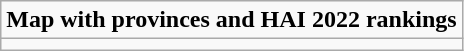<table role= "presentation" class="wikitable mw-collapsible mw-collapsed">
<tr>
<td><strong>Map with provinces and HAI 2022 rankings</strong></td>
</tr>
<tr>
<td></td>
</tr>
</table>
